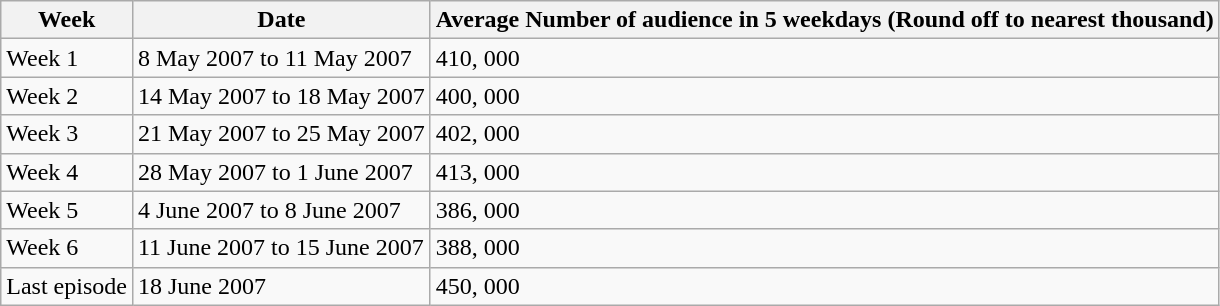<table class="wikitable">
<tr>
<th>Week</th>
<th>Date</th>
<th>Average Number of audience in 5 weekdays (Round off to nearest thousand)</th>
</tr>
<tr>
<td>Week 1</td>
<td>8 May 2007 to 11 May 2007</td>
<td>410, 000</td>
</tr>
<tr>
<td>Week 2</td>
<td>14 May 2007 to 18 May 2007</td>
<td>400, 000</td>
</tr>
<tr>
<td>Week 3</td>
<td>21 May 2007 to 25 May 2007</td>
<td>402, 000</td>
</tr>
<tr>
<td>Week 4</td>
<td>28 May 2007 to 1 June 2007</td>
<td>413, 000</td>
</tr>
<tr>
<td>Week 5</td>
<td>4 June 2007 to 8 June 2007</td>
<td>386, 000</td>
</tr>
<tr>
<td>Week 6</td>
<td>11 June 2007 to 15 June 2007</td>
<td>388, 000</td>
</tr>
<tr>
<td>Last episode</td>
<td>18 June 2007</td>
<td>450, 000</td>
</tr>
</table>
